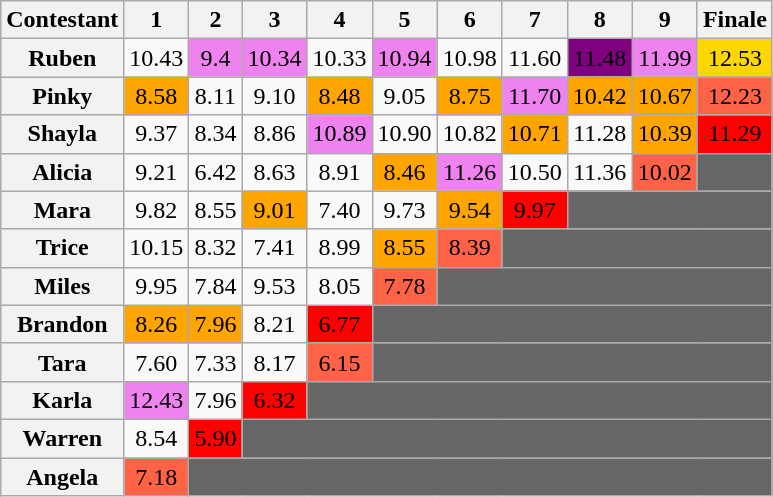<table class="wikitable sortable" style="text-align:center" align="center">
<tr>
<th>Contestant</th>
<th>1</th>
<th>2</th>
<th>3</th>
<th>4</th>
<th>5</th>
<th>6</th>
<th>7</th>
<th>8</th>
<th>9</th>
<th>Finale</th>
</tr>
<tr>
<th>Ruben</th>
<td>10.43</td>
<td bgcolor="violet">9.4</td>
<td bgcolor="violet">10.34</td>
<td>10.33</td>
<td bgcolor="violet">10.94</td>
<td>10.98</td>
<td>11.60</td>
<td bgcolor="purple"><span>11.48</span></td>
<td bgcolor="violet">11.99</td>
<td bgcolor="gold">12.53</td>
</tr>
<tr>
<th>Pinky</th>
<td bgcolor="orange">8.58</td>
<td>8.11</td>
<td>9.10</td>
<td bgcolor="orange">8.48</td>
<td>9.05</td>
<td bgcolor="orange">8.75</td>
<td bgcolor="violet">11.70</td>
<td bgcolor="orange">10.42</td>
<td bgcolor="orange">10.67</td>
<td bgcolor="tomato">12.23</td>
</tr>
<tr>
<th>Shayla</th>
<td>9.37</td>
<td>8.34</td>
<td>8.86</td>
<td bgcolor="violet">10.89</td>
<td>10.90</td>
<td>10.82</td>
<td bgcolor="orange">10.71</td>
<td>11.28</td>
<td bgcolor="orange">10.39</td>
<td bgcolor="red">11.29</td>
</tr>
<tr>
<th>Alicia</th>
<td>9.21</td>
<td>6.42</td>
<td>8.63</td>
<td>8.91</td>
<td bgcolor="orange">8.46</td>
<td bgcolor="violet">11.26</td>
<td>10.50</td>
<td>11.36</td>
<td bgcolor="tomato">10.02</td>
<td bgcolor="#666666"></td>
</tr>
<tr>
<th>Mara</th>
<td>9.82</td>
<td>8.55</td>
<td bgcolor="orange">9.01</td>
<td>7.40</td>
<td>9.73</td>
<td bgcolor="orange">9.54</td>
<td bgcolor="red">9.97</td>
<td colspan="3" bgcolor="#666666"></td>
</tr>
<tr>
<th>Trice</th>
<td>10.15</td>
<td>8.32</td>
<td>7.41</td>
<td>8.99</td>
<td bgcolor="orange">8.55</td>
<td bgcolor="tomato">8.39</td>
<td colspan="4" bgcolor="666666"></td>
</tr>
<tr>
<th>Miles</th>
<td>9.95</td>
<td>7.84</td>
<td>9.53</td>
<td>8.05</td>
<td bgcolor="tomato">7.78</td>
<td colspan="5" bgcolor="666666"></td>
</tr>
<tr>
<th>Brandon</th>
<td bgcolor="orange">8.26</td>
<td bgcolor="orange">7.96</td>
<td>8.21</td>
<td bgcolor="red">6.77</td>
<td colspan="6" bgcolor="666666"></td>
</tr>
<tr>
<th>Tara</th>
<td>7.60</td>
<td>7.33</td>
<td>8.17</td>
<td bgcolor="tomato">6.15</td>
<td colspan="6" bgcolor="666666"></td>
</tr>
<tr>
<th>Karla</th>
<td bgcolor="violet">12.43</td>
<td>7.96</td>
<td bgcolor="red">6.32</td>
<td colspan="7" bgcolor="666666"></td>
</tr>
<tr>
<th>Warren</th>
<td>8.54</td>
<td bgcolor="red">5.90</td>
<td colspan="8" bgcolor="666666"></td>
</tr>
<tr>
<th>Angela</th>
<td bgcolor="tomato">7.18</td>
<td colspan="9" bgcolor="666666"></td>
</tr>
</table>
